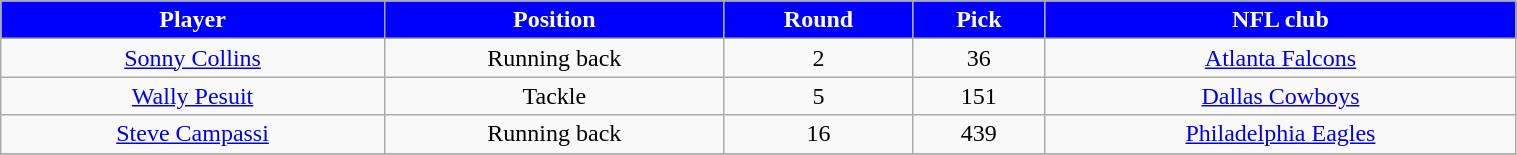<table class="wikitable" width="80%">
<tr align="center"  style="background: blue;color:#FFFFFF;">
<td><strong>Player</strong></td>
<td><strong>Position</strong></td>
<td><strong>Round</strong></td>
<td><strong>Pick</strong></td>
<td><strong>NFL club</strong></td>
</tr>
<tr align="center" bgcolor="">
<td><a href='#'>Sonny Collins</a></td>
<td>Running back</td>
<td>2</td>
<td>36</td>
<td><a href='#'>Atlanta Falcons</a></td>
</tr>
<tr align="center" bgcolor="">
<td><a href='#'>Wally Pesuit</a></td>
<td>Tackle</td>
<td>5</td>
<td>151</td>
<td><a href='#'>Dallas Cowboys</a></td>
</tr>
<tr align="center" bgcolor="">
<td><a href='#'>Steve Campassi</a></td>
<td>Running back</td>
<td>16</td>
<td>439</td>
<td><a href='#'>Philadelphia Eagles</a></td>
</tr>
<tr align="center" bgcolor="">
</tr>
</table>
